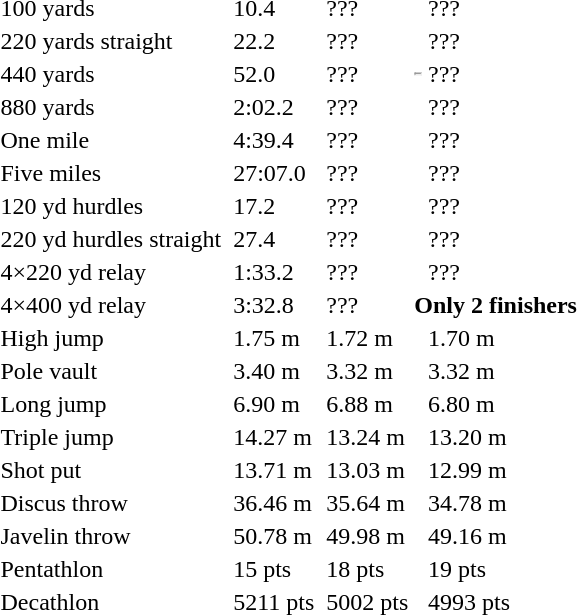<table>
<tr>
<td>100 yards</td>
<td></td>
<td>10.4</td>
<td></td>
<td>???</td>
<td></td>
<td>???</td>
</tr>
<tr>
<td>220 yards straight</td>
<td></td>
<td>22.2</td>
<td></td>
<td>???</td>
<td></td>
<td>???</td>
</tr>
<tr>
<td>440 yards</td>
<td></td>
<td>52.0</td>
<td></td>
<td>???</td>
<td><hr></td>
<td>???</td>
</tr>
<tr>
<td>880 yards</td>
<td></td>
<td>2:02.2</td>
<td></td>
<td>???</td>
<td></td>
<td>???</td>
</tr>
<tr>
<td>One mile</td>
<td></td>
<td>4:39.4</td>
<td></td>
<td>???</td>
<td></td>
<td>???</td>
</tr>
<tr>
<td>Five miles</td>
<td></td>
<td>27:07.0</td>
<td></td>
<td>???</td>
<td></td>
<td>???</td>
</tr>
<tr>
<td>120 yd hurdles</td>
<td></td>
<td>17.2</td>
<td></td>
<td>???</td>
<td></td>
<td>???</td>
</tr>
<tr>
<td>220 yd hurdles straight</td>
<td></td>
<td>27.4</td>
<td></td>
<td>???</td>
<td></td>
<td>???</td>
</tr>
<tr>
<td>4×220 yd relay</td>
<td></td>
<td>1:33.2</td>
<td></td>
<td>???</td>
<td></td>
<td>???</td>
</tr>
<tr>
<td>4×400 yd relay</td>
<td></td>
<td>3:32.8</td>
<td></td>
<td>???</td>
<th colspan=2>Only 2 finishers</th>
</tr>
<tr>
<td>High jump</td>
<td></td>
<td>1.75 m</td>
<td></td>
<td>1.72 m</td>
<td></td>
<td>1.70 m</td>
</tr>
<tr>
<td>Pole vault</td>
<td></td>
<td>3.40 m</td>
<td></td>
<td>3.32 m</td>
<td></td>
<td>3.32 m</td>
</tr>
<tr>
<td>Long jump</td>
<td></td>
<td>6.90 m</td>
<td></td>
<td>6.88 m</td>
<td></td>
<td>6.80 m</td>
</tr>
<tr>
<td>Triple jump</td>
<td></td>
<td>14.27 m</td>
<td></td>
<td>13.24 m</td>
<td></td>
<td>13.20 m</td>
</tr>
<tr>
<td>Shot put</td>
<td></td>
<td>13.71 m</td>
<td></td>
<td>13.03 m</td>
<td></td>
<td>12.99 m</td>
</tr>
<tr>
<td>Discus throw</td>
<td></td>
<td>36.46 m</td>
<td></td>
<td>35.64 m</td>
<td></td>
<td>34.78 m</td>
</tr>
<tr>
<td>Javelin throw</td>
<td></td>
<td>50.78 m</td>
<td></td>
<td>49.98 m</td>
<td></td>
<td>49.16 m</td>
</tr>
<tr>
<td>Pentathlon</td>
<td></td>
<td>15 pts</td>
<td></td>
<td>18 pts</td>
<td></td>
<td>19 pts</td>
</tr>
<tr>
<td>Decathlon</td>
<td></td>
<td>5211 pts</td>
<td></td>
<td>5002 pts</td>
<td></td>
<td>4993 pts</td>
</tr>
</table>
